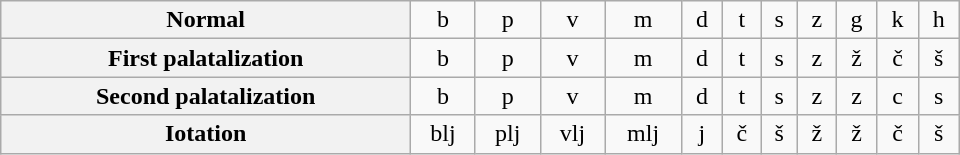<table class="wikitable" style="text-align: center; width: 40em">
<tr>
<th>Normal</th>
<td>b</td>
<td>p</td>
<td>v</td>
<td>m</td>
<td>d</td>
<td>t</td>
<td>s</td>
<td>z</td>
<td>g</td>
<td>k</td>
<td>h</td>
</tr>
<tr>
<th>First palatalization</th>
<td>b</td>
<td>p</td>
<td>v</td>
<td>m</td>
<td>d</td>
<td>t</td>
<td>s</td>
<td>z</td>
<td>ž</td>
<td>č</td>
<td>š</td>
</tr>
<tr>
<th>Second palatalization</th>
<td>b</td>
<td>p</td>
<td>v</td>
<td>m</td>
<td>d</td>
<td>t</td>
<td>s</td>
<td>z</td>
<td>z</td>
<td>c</td>
<td>s</td>
</tr>
<tr>
<th>Iotation</th>
<td>blj</td>
<td>plj</td>
<td>vlj</td>
<td>mlj</td>
<td>j</td>
<td>č</td>
<td>š</td>
<td>ž</td>
<td>ž</td>
<td>č</td>
<td>š</td>
</tr>
</table>
